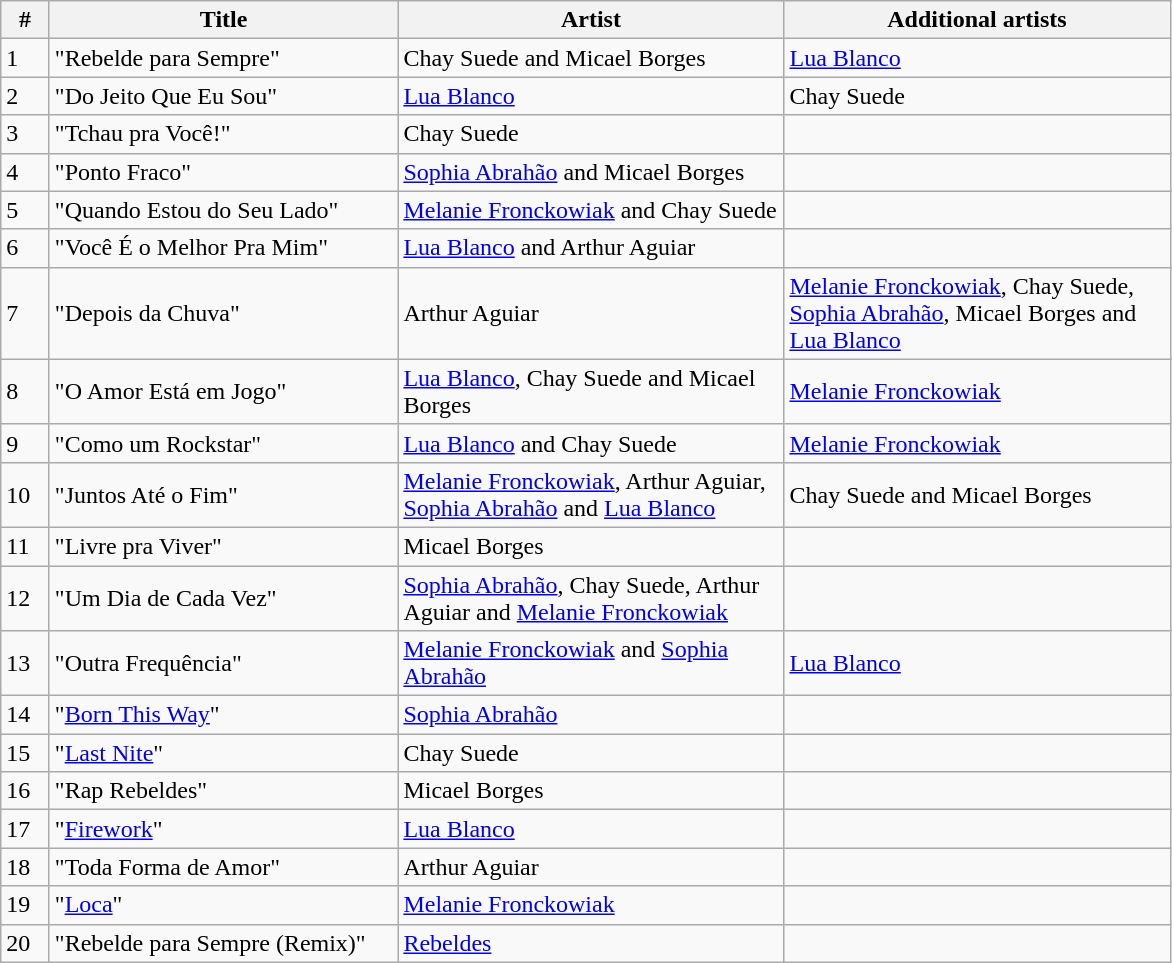<table class="wikitable" style="font-size: 100%">
<tr>
<th width="25" align="center">#</th>
<th width="225" align="center">Title</th>
<th width="250" align="center">Artist</th>
<th width="250" align="center">Additional artists</th>
</tr>
<tr>
<td>1</td>
<td rowspan="1">"Rebelde para Sempre"</td>
<td rowspan="1">Chay Suede and Micael Borges</td>
<td rowspan="1"><a href='#'>Lua Blanco</a></td>
</tr>
<tr>
<td>2</td>
<td rowspan="1">"Do Jeito Que Eu Sou"</td>
<td rowspan="1"><a href='#'>Lua Blanco</a></td>
<td rowspan="1">Chay Suede</td>
</tr>
<tr>
<td>3</td>
<td rowspan="1">"Tchau pra Você!"</td>
<td rowspan="1">Chay Suede</td>
<td rowspan="1"></td>
</tr>
<tr>
<td>4</td>
<td rowspan="1">"Ponto Fraco"</td>
<td rowspan="1"><a href='#'>Sophia Abrahão</a> and Micael Borges</td>
<td rowspan="1"></td>
</tr>
<tr>
<td>5</td>
<td rowspan="1">"Quando Estou do Seu Lado"</td>
<td rowspan="1"><a href='#'>Melanie Fronckowiak</a> and Chay Suede</td>
<td rowspan="1"></td>
</tr>
<tr>
<td>6</td>
<td rowspan="1">"Você É o Melhor Pra Mim"</td>
<td rowspan="1"><a href='#'>Lua Blanco</a> and Arthur Aguiar</td>
<td rowspan="1"></td>
</tr>
<tr>
<td>7</td>
<td rowspan="1">"Depois da Chuva"</td>
<td rowspan="1">Arthur Aguiar</td>
<td rowspan="1"><a href='#'>Melanie Fronckowiak</a>, Chay Suede, <a href='#'>Sophia Abrahão</a>, Micael Borges and <a href='#'>Lua Blanco</a></td>
</tr>
<tr>
<td>8</td>
<td rowspan="1">"O Amor Está em Jogo"</td>
<td rowspan="1"><a href='#'>Lua Blanco</a>, Chay Suede and Micael Borges</td>
<td rowspan="1"><a href='#'>Melanie Fronckowiak</a></td>
</tr>
<tr>
<td>9</td>
<td rowspan="1">"Como um Rockstar"</td>
<td rowspan="1"><a href='#'>Lua Blanco</a> and Chay Suede</td>
<td rowspan="1"><a href='#'>Melanie Fronckowiak</a></td>
</tr>
<tr>
<td>10</td>
<td rowspan="1">"Juntos Até o Fim"</td>
<td rowspan="1"><a href='#'>Melanie Fronckowiak</a>, Arthur Aguiar, <a href='#'>Sophia Abrahão</a> and <a href='#'>Lua Blanco</a></td>
<td rowspan="1">Chay Suede and Micael Borges</td>
</tr>
<tr>
<td>11</td>
<td rowspan="1">"Livre pra Viver"</td>
<td rowspan="1">Micael Borges</td>
<td rowspan="1"></td>
</tr>
<tr>
<td>12</td>
<td rowspan="1">"Um Dia de Cada Vez"</td>
<td rowspan="1"><a href='#'>Sophia Abrahão</a>, Chay Suede, Arthur Aguiar and <a href='#'>Melanie Fronckowiak</a></td>
<td rowspan="1"></td>
</tr>
<tr>
<td>13</td>
<td rowspan="1">"Outra Frequência"</td>
<td rowspan="1"><a href='#'>Melanie Fronckowiak</a> and <a href='#'>Sophia Abrahão</a></td>
<td rowspan="1"><a href='#'>Lua Blanco</a></td>
</tr>
<tr>
<td>14</td>
<td rowspan="1">"<a href='#'>Born This Way</a>"</td>
<td rowspan="1"><a href='#'>Sophia Abrahão</a></td>
<td rowspan="1"></td>
</tr>
<tr>
<td>15</td>
<td rowspan="1">"<a href='#'>Last Nite</a>"</td>
<td rowspan="1">Chay Suede</td>
<td rowspan="1"></td>
</tr>
<tr>
<td>16</td>
<td rowspan="1">"Rap Rebeldes"</td>
<td rowspan="1">Micael Borges</td>
<td rowspan="1"></td>
</tr>
<tr>
<td>17</td>
<td rowspan="1">"<a href='#'>Firework</a>"</td>
<td rowspan="1"><a href='#'>Lua Blanco</a></td>
<td rowspan="1"></td>
</tr>
<tr>
<td>18</td>
<td rowspan="1">"Toda Forma de Amor"</td>
<td rowspan="1">Arthur Aguiar</td>
<td rowspan="1"></td>
</tr>
<tr>
<td>19</td>
<td rowspan="1">"<a href='#'>Loca</a>"</td>
<td rowspan="1"><a href='#'>Melanie Fronckowiak</a></td>
<td rowspan="1"></td>
</tr>
<tr>
<td>20</td>
<td rowspan="1">"Rebelde para Sempre (Remix)"</td>
<td rowspan="1"><a href='#'>Rebeldes</a></td>
<td rowspan="1"></td>
</tr>
</table>
